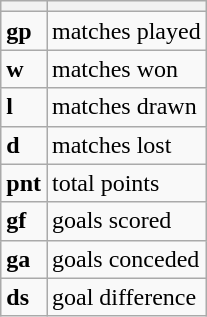<table class="wikitable">
<tr>
<th></th>
<th></th>
</tr>
<tr>
<td><strong>gp</strong></td>
<td>matches played</td>
</tr>
<tr>
<td><strong>w</strong></td>
<td>matches won</td>
</tr>
<tr>
<td><strong>l</strong></td>
<td>matches drawn</td>
</tr>
<tr>
<td><strong>d</strong></td>
<td>matches lost</td>
</tr>
<tr>
<td><strong>pnt</strong></td>
<td>total points</td>
</tr>
<tr>
<td><strong>gf</strong></td>
<td>goals scored</td>
</tr>
<tr>
<td><strong>ga</strong></td>
<td>goals conceded</td>
</tr>
<tr>
<td><strong>ds</strong></td>
<td>goal difference</td>
</tr>
</table>
